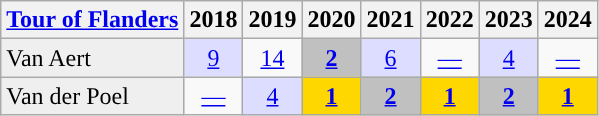<table class="wikitable">
<tr>
<th><a href='#'>Tour of Flanders</a></th>
<th scope="col">2018</th>
<th scope="col">2019</th>
<th scope="col">2020</th>
<th scope="col">2021</th>
<th scope="col">2022</th>
<th scope="col">2023</th>
<th scope="col">2024</th>
</tr>
<tr style="text-align:center;">
<td style="text-align:left; background:#efefef;">Van Aert</td>
<td style="background:#ddf;"><a href='#'>9</a></td>
<td><a href='#'>14</a></td>
<td style="background:silver;"><a href='#'><strong>2</strong></a></td>
<td style="background:#ddf;"><a href='#'>6</a></td>
<td><a href='#'>—</a></td>
<td style="background:#ddf;"><a href='#'>4</a></td>
<td><a href='#'>—</a></td>
</tr>
<tr style="text-align:center;">
<td style="text-align:left; background:#efefef;">Van der Poel</td>
<td><a href='#'>—</a></td>
<td style="background:#ddf;"><a href='#'>4</a></td>
<td style="background:gold;"><a href='#'><strong>1</strong></a></td>
<td style="background:silver;"><a href='#'><strong>2</strong></a></td>
<td style="background:gold;"><a href='#'><strong>1</strong></a></td>
<td style="background:silver;"><a href='#'><strong>2</strong></a></td>
<td style="background:gold;"><a href='#'><strong>1</strong></a></td>
</tr>
</table>
